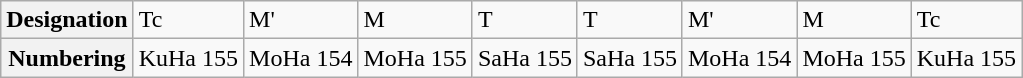<table class="wikitable">
<tr>
<th>Designation</th>
<td>Tc</td>
<td>M'</td>
<td>M</td>
<td>T</td>
<td>T</td>
<td>M'</td>
<td>M</td>
<td>Tc</td>
</tr>
<tr>
<th>Numbering</th>
<td>KuHa 155</td>
<td>MoHa 154</td>
<td>MoHa 155</td>
<td>SaHa 155</td>
<td>SaHa 155</td>
<td>MoHa 154</td>
<td>MoHa 155</td>
<td>KuHa 155</td>
</tr>
</table>
